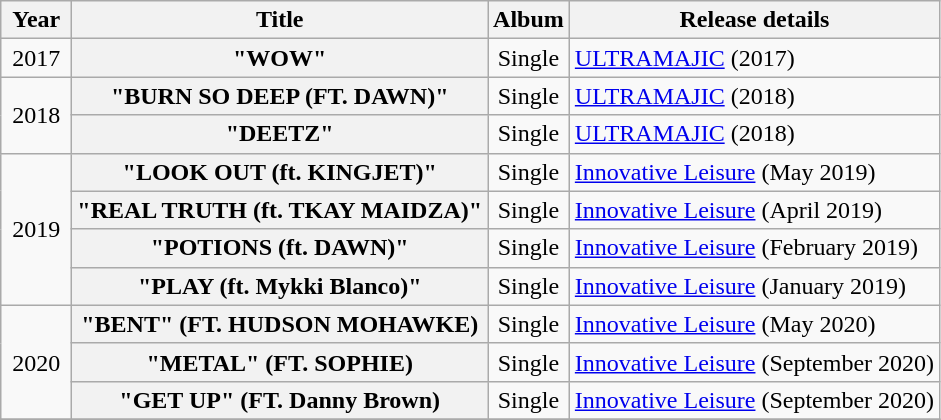<table class="wikitable plainrowheaders" style="text-align:center;">
<tr>
<th scope="col" rowspan="1" style="width:2.5em;">Year</th>
<th scope="col" rowspan="1">Title</th>
<th scope="col" rowspan="1">Album</th>
<th scope="col" rowspan="1">Release details</th>
</tr>
<tr>
<td rowspan="1">2017</td>
<th scope="row">"WOW"</th>
<td>Single</td>
<td align=left><a href='#'>ULTRAMAJIC</a> (2017)</td>
</tr>
<tr>
<td rowspan="2">2018</td>
<th scope="row">"BURN SO DEEP (FT. DAWN)"</th>
<td>Single</td>
<td align=left><a href='#'>ULTRAMAJIC</a> (2018)</td>
</tr>
<tr>
<th scope="row">"DEETZ"</th>
<td>Single</td>
<td align=left><a href='#'>ULTRAMAJIC</a> (2018)</td>
</tr>
<tr>
<td rowspan="4">2019</td>
<th scope="row">"LOOK OUT (ft. KINGJET)"</th>
<td>Single</td>
<td align=left><a href='#'>Innovative Leisure</a> (May 2019)</td>
</tr>
<tr>
<th scope="row">"REAL TRUTH (ft. TKAY MAIDZA)"</th>
<td>Single</td>
<td align=left><a href='#'>Innovative Leisure</a> (April 2019)</td>
</tr>
<tr>
<th scope="row">"POTIONS (ft. DAWN)"</th>
<td>Single</td>
<td align=left><a href='#'>Innovative Leisure</a> (February 2019)</td>
</tr>
<tr>
<th scope="row">"PLAY (ft. Mykki Blanco)"</th>
<td>Single</td>
<td align=left><a href='#'>Innovative Leisure</a> (January 2019)</td>
</tr>
<tr>
<td rowspan="3">2020</td>
<th scope="row">"BENT" (FT. HUDSON MOHAWKE)</th>
<td>Single</td>
<td align=left><a href='#'>Innovative Leisure</a> (May 2020)</td>
</tr>
<tr>
<th scope="row">"METAL" (FT. SOPHIE)</th>
<td>Single</td>
<td align=left><a href='#'>Innovative Leisure</a> (September 2020)</td>
</tr>
<tr>
<th scope="row">"GET UP" (FT. Danny Brown)</th>
<td>Single</td>
<td align=left><a href='#'>Innovative Leisure</a> (September 2020)</td>
</tr>
<tr>
</tr>
</table>
